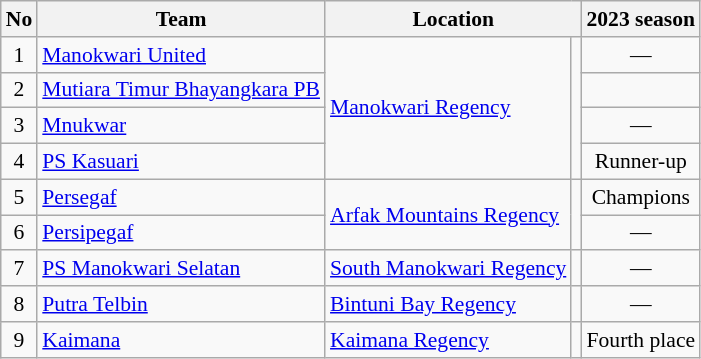<table class="wikitable sortable" style="font-size:90%;">
<tr>
<th>No</th>
<th>Team</th>
<th colspan="2">Location</th>
<th>2023 season</th>
</tr>
<tr>
<td align="center">1</td>
<td><a href='#'>Manokwari United</a></td>
<td rowspan="4"><a href='#'>Manokwari Regency</a></td>
<td rowspan="4"></td>
<td align="center">—</td>
</tr>
<tr>
<td align="center">2</td>
<td><a href='#'>Mutiara Timur Bhayangkara PB</a></td>
<td align="center"></td>
</tr>
<tr>
<td align="center">3</td>
<td><a href='#'>Mnukwar</a></td>
<td align="center">—</td>
</tr>
<tr>
<td align="center">4</td>
<td><a href='#'>PS Kasuari</a></td>
<td align="center">Runner-up</td>
</tr>
<tr>
<td align="center">5</td>
<td><a href='#'>Persegaf</a></td>
<td rowspan="2"><a href='#'>Arfak Mountains Regency</a></td>
<td rowspan="2"></td>
<td align="center">Champions</td>
</tr>
<tr>
<td align="center">6</td>
<td><a href='#'>Persipegaf</a></td>
<td align="center">—</td>
</tr>
<tr>
<td align="center">7</td>
<td><a href='#'>PS Manokwari Selatan</a></td>
<td><a href='#'>South Manokwari Regency</a></td>
<td></td>
<td align="center">—</td>
</tr>
<tr>
<td align="center">8</td>
<td><a href='#'>Putra Telbin</a></td>
<td><a href='#'>Bintuni Bay Regency</a></td>
<td></td>
<td align="center">—</td>
</tr>
<tr>
<td align="center">9</td>
<td><a href='#'>Kaimana</a></td>
<td><a href='#'>Kaimana Regency</a></td>
<td></td>
<td align="center">Fourth place</td>
</tr>
</table>
